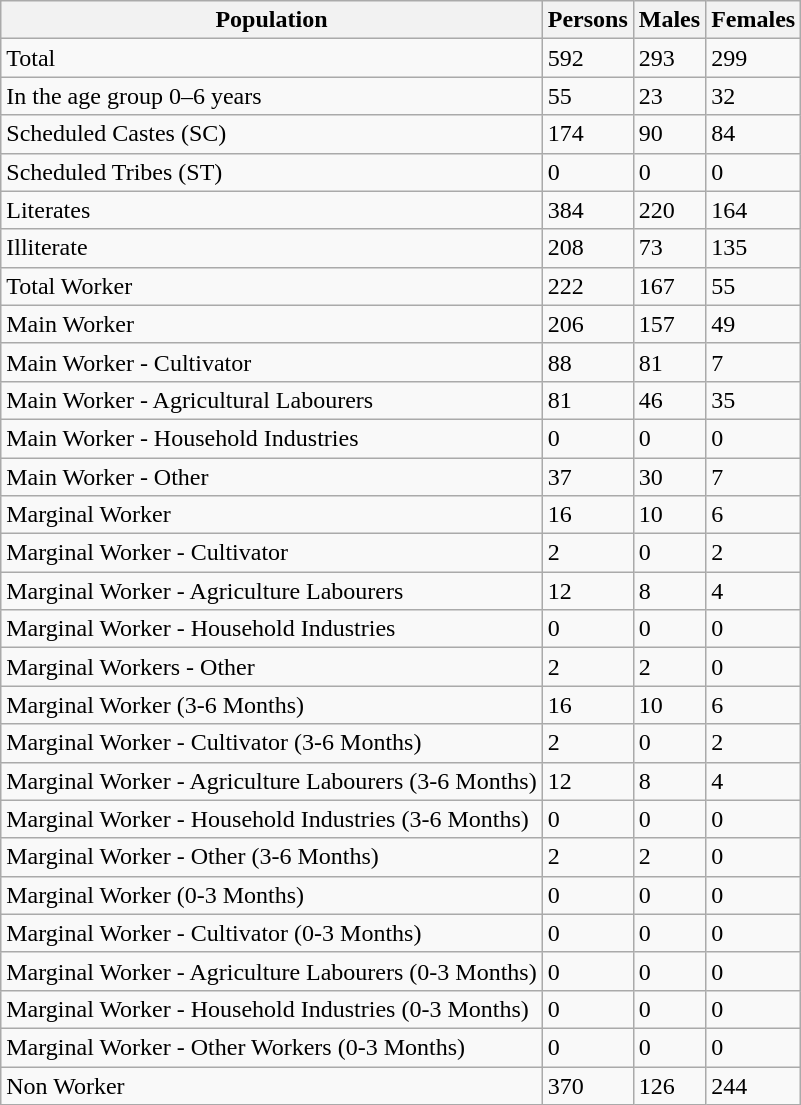<table class="wikitable">
<tr>
<th>Population</th>
<th>Persons</th>
<th>Males</th>
<th>Females</th>
</tr>
<tr>
<td>Total</td>
<td>592</td>
<td>293</td>
<td>299</td>
</tr>
<tr>
<td>In the age group 0–6 years</td>
<td>55</td>
<td>23</td>
<td>32</td>
</tr>
<tr>
<td>Scheduled Castes (SC)</td>
<td>174</td>
<td>90</td>
<td>84</td>
</tr>
<tr>
<td>Scheduled Tribes (ST)</td>
<td>0</td>
<td>0</td>
<td>0</td>
</tr>
<tr>
<td>Literates</td>
<td>384</td>
<td>220</td>
<td>164</td>
</tr>
<tr>
<td>Illiterate</td>
<td>208</td>
<td>73</td>
<td>135</td>
</tr>
<tr>
<td>Total Worker</td>
<td>222</td>
<td>167</td>
<td>55</td>
</tr>
<tr>
<td>Main Worker</td>
<td>206</td>
<td>157</td>
<td>49</td>
</tr>
<tr>
<td>Main Worker - Cultivator</td>
<td>88</td>
<td>81</td>
<td>7</td>
</tr>
<tr>
<td>Main Worker - Agricultural Labourers</td>
<td>81</td>
<td>46</td>
<td>35</td>
</tr>
<tr>
<td>Main Worker - Household Industries</td>
<td>0</td>
<td>0</td>
<td>0</td>
</tr>
<tr>
<td>Main Worker - Other</td>
<td>37</td>
<td>30</td>
<td>7</td>
</tr>
<tr>
<td>Marginal Worker</td>
<td>16</td>
<td>10</td>
<td>6</td>
</tr>
<tr>
<td>Marginal Worker - Cultivator</td>
<td>2</td>
<td>0</td>
<td>2</td>
</tr>
<tr>
<td>Marginal Worker - Agriculture Labourers</td>
<td>12</td>
<td>8</td>
<td>4</td>
</tr>
<tr>
<td>Marginal Worker - Household Industries</td>
<td>0</td>
<td>0</td>
<td>0</td>
</tr>
<tr>
<td>Marginal Workers - Other</td>
<td>2</td>
<td>2</td>
<td>0</td>
</tr>
<tr>
<td>Marginal Worker (3-6 Months)</td>
<td>16</td>
<td>10</td>
<td>6</td>
</tr>
<tr>
<td>Marginal Worker - Cultivator (3-6 Months)</td>
<td>2</td>
<td>0</td>
<td>2</td>
</tr>
<tr>
<td>Marginal Worker - Agriculture Labourers (3-6 Months)</td>
<td>12</td>
<td>8</td>
<td>4</td>
</tr>
<tr>
<td>Marginal Worker - Household Industries (3-6 Months)</td>
<td>0</td>
<td>0</td>
<td>0</td>
</tr>
<tr>
<td>Marginal Worker - Other (3-6 Months)</td>
<td>2</td>
<td>2</td>
<td>0</td>
</tr>
<tr>
<td>Marginal Worker (0-3 Months)</td>
<td>0</td>
<td>0</td>
<td>0</td>
</tr>
<tr>
<td>Marginal Worker - Cultivator (0-3 Months)</td>
<td>0</td>
<td>0</td>
<td>0</td>
</tr>
<tr>
<td>Marginal Worker - Agriculture Labourers (0-3 Months)</td>
<td>0</td>
<td>0</td>
<td>0</td>
</tr>
<tr>
<td>Marginal Worker - Household Industries (0-3 Months)</td>
<td>0</td>
<td>0</td>
<td>0</td>
</tr>
<tr>
<td>Marginal Worker - Other Workers (0-3 Months)</td>
<td>0</td>
<td>0</td>
<td>0</td>
</tr>
<tr>
<td>Non Worker</td>
<td>370</td>
<td>126</td>
<td>244</td>
</tr>
</table>
